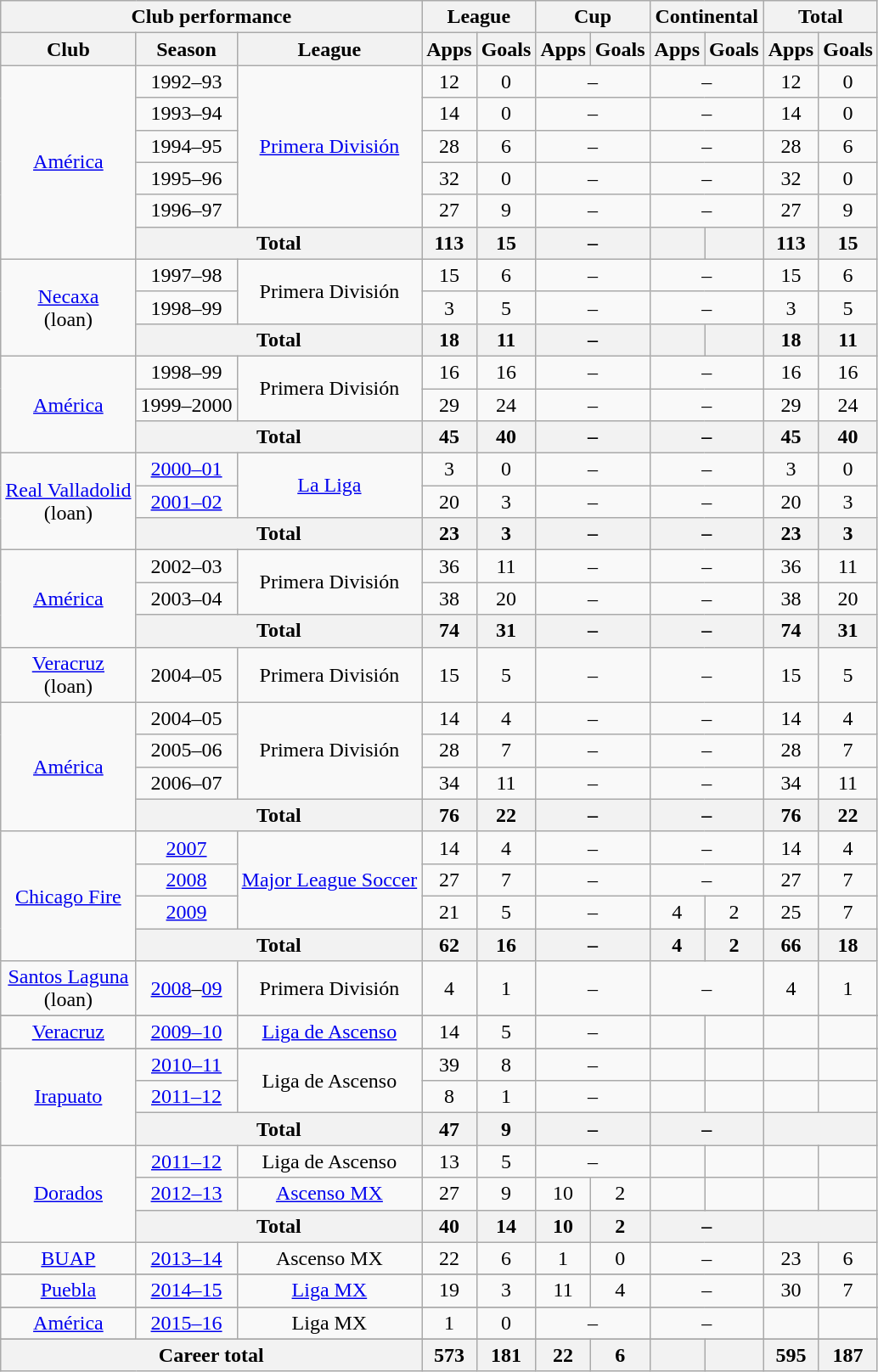<table class="wikitable" style="text-align:center">
<tr>
<th colspan="3">Club performance</th>
<th colspan=2>League</th>
<th colspan=2>Cup</th>
<th colspan=2>Continental</th>
<th colspan=2>Total</th>
</tr>
<tr>
<th>Club</th>
<th>Season</th>
<th>League</th>
<th>Apps</th>
<th>Goals</th>
<th>Apps</th>
<th>Goals</th>
<th>Apps</th>
<th>Goals</th>
<th>Apps</th>
<th>Goals</th>
</tr>
<tr>
<td rowspan="6"><a href='#'>América</a></td>
<td>1992–93</td>
<td rowspan="5"><a href='#'>Primera División</a></td>
<td>12</td>
<td>0</td>
<td colspan="2">–</td>
<td colspan="2">–</td>
<td>12</td>
<td>0</td>
</tr>
<tr>
<td>1993–94</td>
<td>14</td>
<td>0</td>
<td colspan="2">–</td>
<td colspan="2">–</td>
<td>14</td>
<td>0</td>
</tr>
<tr>
<td>1994–95</td>
<td>28</td>
<td>6</td>
<td colspan="2">–</td>
<td colspan="2">–</td>
<td>28</td>
<td>6</td>
</tr>
<tr>
<td>1995–96</td>
<td>32</td>
<td>0</td>
<td colspan="2">–</td>
<td colspan="2">–</td>
<td>32</td>
<td>0</td>
</tr>
<tr>
<td>1996–97</td>
<td>27</td>
<td>9</td>
<td colspan="2">–</td>
<td colspan="2">–</td>
<td>27</td>
<td>9</td>
</tr>
<tr>
<th colspan="2">Total</th>
<th>113</th>
<th>15</th>
<th colspan="2">–</th>
<th></th>
<th></th>
<th>113</th>
<th>15</th>
</tr>
<tr>
<td rowspan="3"><a href='#'>Necaxa</a><br>(loan)</td>
<td>1997–98</td>
<td rowspan="2">Primera División</td>
<td>15</td>
<td>6</td>
<td colspan="2">–</td>
<td colspan="2">–</td>
<td>15</td>
<td>6</td>
</tr>
<tr>
<td>1998–99</td>
<td>3</td>
<td>5</td>
<td colspan="2">–</td>
<td colspan="2">–</td>
<td>3</td>
<td>5</td>
</tr>
<tr>
<th colspan="2">Total</th>
<th>18</th>
<th>11</th>
<th colspan="2">–</th>
<th></th>
<th></th>
<th>18</th>
<th>11</th>
</tr>
<tr>
<td rowspan="3"><a href='#'>América</a></td>
<td>1998–99</td>
<td rowspan="2">Primera División</td>
<td>16</td>
<td>16</td>
<td colspan="2">–</td>
<td colspan="2">–</td>
<td>16</td>
<td>16</td>
</tr>
<tr>
<td>1999–2000</td>
<td>29</td>
<td>24</td>
<td colspan="2">–</td>
<td colspan="2">–</td>
<td>29</td>
<td>24</td>
</tr>
<tr>
<th colspan="2">Total</th>
<th>45</th>
<th>40</th>
<th colspan="2">–</th>
<th colspan="2">–</th>
<th>45</th>
<th>40</th>
</tr>
<tr>
<td rowspan="3"><a href='#'>Real Valladolid</a><br>(loan)</td>
<td><a href='#'>2000–01</a></td>
<td rowspan="2"><a href='#'>La Liga</a></td>
<td>3</td>
<td>0</td>
<td colspan="2">–</td>
<td colspan="2">–</td>
<td>3</td>
<td>0</td>
</tr>
<tr>
<td><a href='#'>2001–02</a></td>
<td>20</td>
<td>3</td>
<td colspan="2">–</td>
<td colspan="2">–</td>
<td>20</td>
<td>3</td>
</tr>
<tr>
<th colspan="2">Total</th>
<th>23</th>
<th>3</th>
<th colspan="2">–</th>
<th colspan="2">–</th>
<th>23</th>
<th>3</th>
</tr>
<tr>
<td rowspan="3"><a href='#'>América</a></td>
<td>2002–03</td>
<td rowspan="2">Primera División</td>
<td>36</td>
<td>11</td>
<td colspan="2">–</td>
<td colspan="2">–</td>
<td>36</td>
<td>11</td>
</tr>
<tr>
<td>2003–04</td>
<td>38</td>
<td>20</td>
<td colspan="2">–</td>
<td colspan="2">–</td>
<td>38</td>
<td>20</td>
</tr>
<tr>
<th colspan="2">Total</th>
<th>74</th>
<th>31</th>
<th colspan="2">–</th>
<th colspan="2">–</th>
<th>74</th>
<th>31</th>
</tr>
<tr>
<td><a href='#'>Veracruz</a><br>(loan)</td>
<td>2004–05</td>
<td>Primera División</td>
<td>15</td>
<td>5</td>
<td colspan="2">–</td>
<td colspan="2">–</td>
<td>15</td>
<td>5</td>
</tr>
<tr>
<td rowspan="4"><a href='#'>América</a></td>
<td>2004–05</td>
<td rowspan="3">Primera División</td>
<td>14</td>
<td>4</td>
<td colspan="2">–</td>
<td colspan="2">–</td>
<td>14</td>
<td>4</td>
</tr>
<tr>
<td>2005–06</td>
<td>28</td>
<td>7</td>
<td colspan="2">–</td>
<td colspan="2">–</td>
<td>28</td>
<td>7</td>
</tr>
<tr>
<td>2006–07</td>
<td>34</td>
<td>11</td>
<td colspan="2">–</td>
<td colspan="2">–</td>
<td>34</td>
<td>11</td>
</tr>
<tr>
<th colspan="2">Total</th>
<th>76</th>
<th>22</th>
<th colspan="2">–</th>
<th colspan="2">–</th>
<th>76</th>
<th>22</th>
</tr>
<tr>
<td rowspan="4"><a href='#'>Chicago Fire</a></td>
<td><a href='#'>2007</a></td>
<td rowspan="3"><a href='#'>Major League Soccer</a></td>
<td>14</td>
<td>4</td>
<td colspan="2">–</td>
<td colspan="2">–</td>
<td>14</td>
<td>4</td>
</tr>
<tr>
<td><a href='#'>2008</a></td>
<td>27</td>
<td>7</td>
<td colspan="2">–</td>
<td colspan="2">–</td>
<td>27</td>
<td>7</td>
</tr>
<tr>
<td><a href='#'>2009</a></td>
<td>21</td>
<td>5</td>
<td colspan="2">–</td>
<td>4</td>
<td>2</td>
<td>25</td>
<td>7</td>
</tr>
<tr>
<th colspan="2">Total</th>
<th>62</th>
<th>16</th>
<th colspan="2">–</th>
<th>4</th>
<th>2</th>
<th>66</th>
<th>18</th>
</tr>
<tr>
<td><a href='#'>Santos Laguna</a><br>(loan)</td>
<td><a href='#'>2008</a>–<a href='#'>09</a></td>
<td>Primera División</td>
<td>4</td>
<td>1</td>
<td colspan="2">–</td>
<td colspan="2">–</td>
<td>4</td>
<td>1</td>
</tr>
<tr>
</tr>
<tr>
<td><a href='#'>Veracruz</a></td>
<td><a href='#'>2009–10</a></td>
<td><a href='#'>Liga de Ascenso</a></td>
<td>14</td>
<td>5</td>
<td colspan="2">–</td>
<td></td>
<td></td>
<td></td>
<td></td>
</tr>
<tr>
</tr>
<tr>
<td rowspan="3"><a href='#'>Irapuato</a></td>
<td><a href='#'>2010–11</a></td>
<td rowspan="2">Liga de Ascenso</td>
<td>39</td>
<td>8</td>
<td colspan="2">–</td>
<td></td>
<td></td>
<td></td>
<td></td>
</tr>
<tr>
<td><a href='#'>2011–12</a></td>
<td>8</td>
<td>1</td>
<td colspan="2">–</td>
<td></td>
<td></td>
<td></td>
<td></td>
</tr>
<tr>
<th colspan="2">Total</th>
<th>47</th>
<th>9</th>
<th colspan="2">–</th>
<th colspan="2">–</th>
<th colspan="2"></th>
</tr>
<tr>
<td rowspan="3"><a href='#'>Dorados</a></td>
<td><a href='#'>2011–12</a></td>
<td>Liga de Ascenso</td>
<td>13</td>
<td>5</td>
<td colspan="2">–</td>
<td></td>
<td></td>
<td></td>
<td></td>
</tr>
<tr>
<td><a href='#'>2012–13</a></td>
<td><a href='#'>Ascenso MX</a></td>
<td>27</td>
<td>9</td>
<td>10</td>
<td>2</td>
<td></td>
<td></td>
<td></td>
<td></td>
</tr>
<tr>
<th colspan="2">Total</th>
<th>40</th>
<th>14</th>
<th>10</th>
<th>2</th>
<th colspan="2">–</th>
<th colspan="2"></th>
</tr>
<tr>
<td><a href='#'>BUAP</a></td>
<td><a href='#'>2013–14</a></td>
<td>Ascenso MX</td>
<td>22</td>
<td>6</td>
<td>1</td>
<td>0</td>
<td colspan="2">–</td>
<td>23</td>
<td>6</td>
</tr>
<tr>
</tr>
<tr>
<td><a href='#'>Puebla</a></td>
<td><a href='#'>2014–15</a></td>
<td><a href='#'>Liga MX</a></td>
<td>19</td>
<td>3</td>
<td>11</td>
<td>4</td>
<td colspan="2">–</td>
<td>30</td>
<td>7</td>
</tr>
<tr>
</tr>
<tr>
<td><a href='#'>América</a></td>
<td><a href='#'>2015–16</a></td>
<td>Liga MX</td>
<td>1</td>
<td>0</td>
<td colspan="2">–</td>
<td colspan="2">–</td>
<td></td>
<td></td>
</tr>
<tr>
</tr>
<tr>
<th colspan="3">Career total</th>
<th>573</th>
<th>181</th>
<th>22</th>
<th>6</th>
<th></th>
<th></th>
<th>595</th>
<th>187</th>
</tr>
</table>
